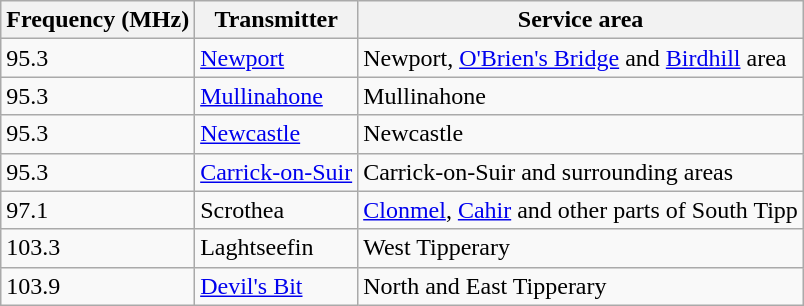<table class="wikitable sortable">
<tr>
<th>Frequency (MHz)</th>
<th>Transmitter</th>
<th>Service area</th>
</tr>
<tr>
<td>95.3</td>
<td><a href='#'>Newport</a></td>
<td>Newport, <a href='#'>O'Brien's Bridge</a> and <a href='#'>Birdhill</a> area</td>
</tr>
<tr>
<td>95.3</td>
<td><a href='#'>Mullinahone</a></td>
<td>Mullinahone</td>
</tr>
<tr>
<td>95.3</td>
<td><a href='#'>Newcastle</a></td>
<td>Newcastle</td>
</tr>
<tr>
<td>95.3</td>
<td><a href='#'>Carrick-on-Suir</a></td>
<td>Carrick-on-Suir and surrounding areas</td>
</tr>
<tr>
<td>97.1</td>
<td>Scrothea</td>
<td><a href='#'>Clonmel</a>, <a href='#'>Cahir</a> and other parts of South Tipp</td>
</tr>
<tr>
<td>103.3</td>
<td>Laghtseefin</td>
<td>West Tipperary</td>
</tr>
<tr>
<td>103.9</td>
<td><a href='#'>Devil's Bit</a></td>
<td>North and East Tipperary</td>
</tr>
</table>
